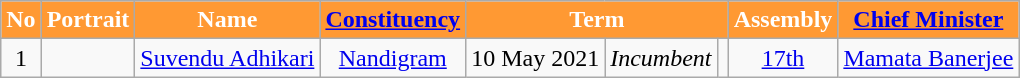<table class="wikitable">
<tr>
<th style="background-color:#FF9933; color:white">No</th>
<th style="background-color:#FF9933; color:white">Portrait</th>
<th style="background-color:#FF9933; color:white">Name</th>
<th style="background-color:#FF9933; color:white"><a href='#'>Constituency</a></th>
<th colspan="3" style="background-color:#FF9933; color:white">Term</th>
<th style="background-color:#FF9933; color:white">Assembly</th>
<th style="background-color:#FF9933; color:white"><a href='#'>Chief Minister</a></th>
</tr>
<tr style="text-align:center;">
<td>1</td>
<td></td>
<td><a href='#'>Suvendu Adhikari</a></td>
<td><a href='#'>Nandigram</a></td>
<td>10 May 2021</td>
<td><em>Incumbent</em></td>
<td></td>
<td><a href='#'>17th</a></td>
<td><a href='#'>Mamata Banerjee</a></td>
</tr>
</table>
